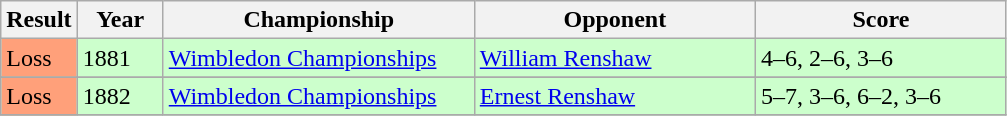<table class="sortable wikitable">
<tr>
<th style="width:40px">Result</th>
<th style="width:50px">Year</th>
<th style="width:200px">Championship</th>
<th style="width:180px">Opponent</th>
<th style="width:160px" class="unsortable">Score</th>
</tr>
<tr style="background:#cfc;">
<td style="background:#ffa07a;">Loss</td>
<td>1881</td>
<td><a href='#'>Wimbledon Championships</a></td>
<td> <a href='#'>William Renshaw</a></td>
<td>4–6, 2–6, 3–6</td>
</tr>
<tr>
</tr>
<tr style="background:#cfc;">
<td style="background:#ffa07a;">Loss</td>
<td>1882</td>
<td><a href='#'>Wimbledon Championships</a></td>
<td> <a href='#'>Ernest Renshaw</a></td>
<td>5–7, 3–6, 6–2, 3–6</td>
</tr>
<tr>
</tr>
</table>
